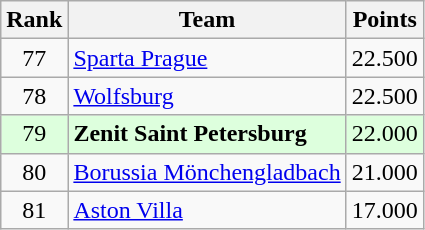<table class="wikitable" style="text-align: center;">
<tr>
<th>Rank</th>
<th>Team</th>
<th>Points</th>
</tr>
<tr>
<td>77</td>
<td align=left> <a href='#'>Sparta Prague</a></td>
<td>22.500</td>
</tr>
<tr>
<td>78</td>
<td align=left> <a href='#'>Wolfsburg</a></td>
<td>22.500</td>
</tr>
<tr bgcolor="#ddffdd">
<td>79</td>
<td align=left> <strong>Zenit Saint Petersburg</strong></td>
<td>22.000</td>
</tr>
<tr>
<td>80</td>
<td align=left> <a href='#'>Borussia Mönchengladbach</a></td>
<td>21.000</td>
</tr>
<tr>
<td>81</td>
<td align=left> <a href='#'>Aston Villa</a></td>
<td>17.000</td>
</tr>
</table>
